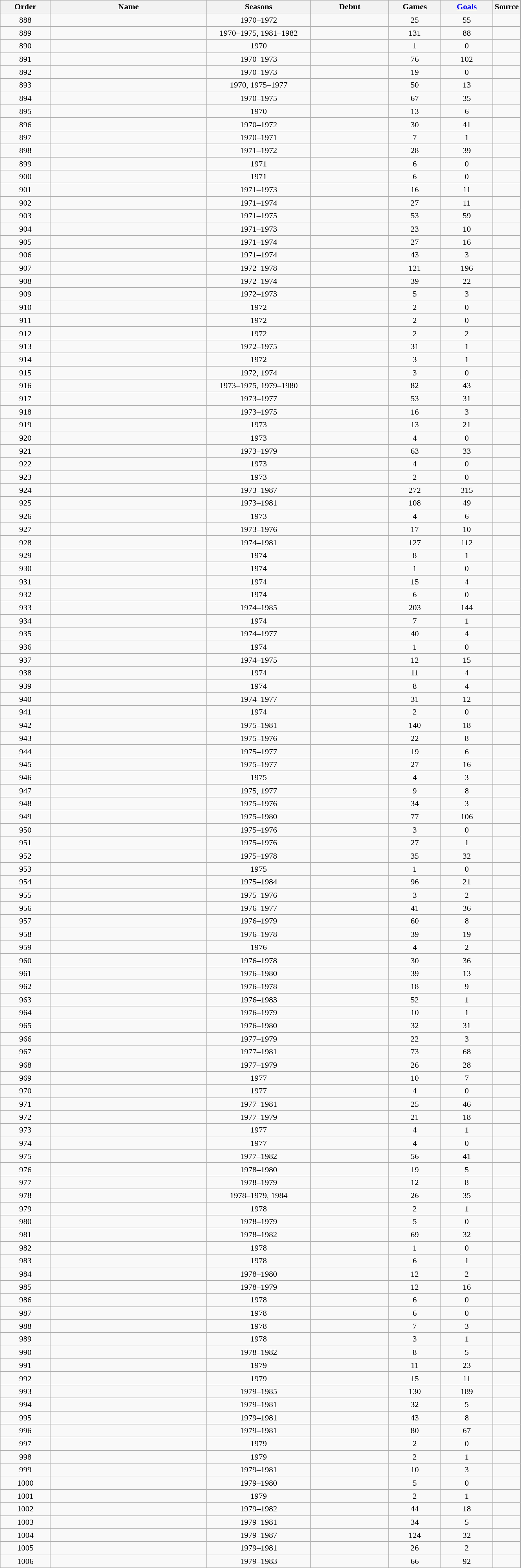<table class="wikitable sortable" style="text-align:center; width:80%;">
<tr>
<th style="width=10%">Order</th>
<th style="width:30%">Name</th>
<th style="width:20%">Seasons</th>
<th style="width:15%">Debut</th>
<th style="width:10%">Games</th>
<th style="width:10%"><a href='#'>Goals</a></th>
<th class="unsortable" style="width:5%">Source</th>
</tr>
<tr>
<td>888</td>
<td align=left></td>
<td>1970–1972</td>
<td></td>
<td>25</td>
<td>55</td>
<td></td>
</tr>
<tr>
<td>889</td>
<td align=left></td>
<td>1970–1975, 1981–1982</td>
<td></td>
<td>131</td>
<td>88</td>
<td></td>
</tr>
<tr>
<td>890</td>
<td align=left></td>
<td>1970</td>
<td></td>
<td>1</td>
<td>0</td>
<td></td>
</tr>
<tr>
<td>891</td>
<td align=left></td>
<td>1970–1973</td>
<td></td>
<td>76</td>
<td>102</td>
<td></td>
</tr>
<tr>
<td>892</td>
<td align=left></td>
<td>1970–1973</td>
<td></td>
<td>19</td>
<td>0</td>
<td></td>
</tr>
<tr>
<td>893</td>
<td align=left></td>
<td>1970, 1975–1977</td>
<td></td>
<td>50</td>
<td>13</td>
<td></td>
</tr>
<tr>
<td>894</td>
<td align=left></td>
<td>1970–1975</td>
<td></td>
<td>67</td>
<td>35</td>
<td></td>
</tr>
<tr>
<td>895</td>
<td align=left></td>
<td>1970</td>
<td></td>
<td>13</td>
<td>6</td>
<td></td>
</tr>
<tr>
<td>896</td>
<td align=left></td>
<td>1970–1972</td>
<td></td>
<td>30</td>
<td>41</td>
<td></td>
</tr>
<tr>
<td>897</td>
<td align=left></td>
<td>1970–1971</td>
<td></td>
<td>7</td>
<td>1</td>
<td></td>
</tr>
<tr>
<td>898</td>
<td align=left></td>
<td>1971–1972</td>
<td></td>
<td>28</td>
<td>39</td>
<td></td>
</tr>
<tr>
<td>899</td>
<td align=left></td>
<td>1971</td>
<td></td>
<td>6</td>
<td>0</td>
<td></td>
</tr>
<tr>
<td>900</td>
<td align=left></td>
<td>1971</td>
<td></td>
<td>6</td>
<td>0</td>
<td></td>
</tr>
<tr>
<td>901</td>
<td align=left></td>
<td>1971–1973</td>
<td></td>
<td>16</td>
<td>11</td>
<td></td>
</tr>
<tr>
<td>902</td>
<td align=left></td>
<td>1971–1974</td>
<td></td>
<td>27</td>
<td>11</td>
<td></td>
</tr>
<tr>
<td>903</td>
<td align=left></td>
<td>1971–1975</td>
<td></td>
<td>53</td>
<td>59</td>
<td></td>
</tr>
<tr>
<td>904</td>
<td align=left></td>
<td>1971–1973</td>
<td></td>
<td>23</td>
<td>10</td>
<td></td>
</tr>
<tr>
<td>905</td>
<td align=left></td>
<td>1971–1974</td>
<td></td>
<td>27</td>
<td>16</td>
<td></td>
</tr>
<tr>
<td>906</td>
<td align=left></td>
<td>1971–1974</td>
<td></td>
<td>43</td>
<td>3</td>
<td></td>
</tr>
<tr>
<td>907</td>
<td align=left></td>
<td>1972–1978</td>
<td></td>
<td>121</td>
<td>196</td>
<td></td>
</tr>
<tr>
<td>908</td>
<td align=left></td>
<td>1972–1974</td>
<td></td>
<td>39</td>
<td>22</td>
<td></td>
</tr>
<tr>
<td>909</td>
<td align=left></td>
<td>1972–1973</td>
<td></td>
<td>5</td>
<td>3</td>
<td></td>
</tr>
<tr>
<td>910</td>
<td align=left></td>
<td>1972</td>
<td></td>
<td>2</td>
<td>0</td>
<td></td>
</tr>
<tr>
<td>911</td>
<td align=left></td>
<td>1972</td>
<td></td>
<td>2</td>
<td>0</td>
<td></td>
</tr>
<tr>
<td>912</td>
<td align=left></td>
<td>1972</td>
<td></td>
<td>2</td>
<td>2</td>
<td></td>
</tr>
<tr>
<td>913</td>
<td align=left></td>
<td>1972–1975</td>
<td></td>
<td>31</td>
<td>1</td>
<td></td>
</tr>
<tr>
<td>914</td>
<td align=left></td>
<td>1972</td>
<td></td>
<td>3</td>
<td>1</td>
<td></td>
</tr>
<tr>
<td>915</td>
<td align=left></td>
<td>1972, 1974</td>
<td></td>
<td>3</td>
<td>0</td>
<td></td>
</tr>
<tr>
<td>916</td>
<td align=left></td>
<td>1973–1975, 1979–1980</td>
<td></td>
<td>82</td>
<td>43</td>
<td></td>
</tr>
<tr>
<td>917</td>
<td align=left></td>
<td>1973–1977</td>
<td></td>
<td>53</td>
<td>31</td>
<td></td>
</tr>
<tr>
<td>918</td>
<td align=left></td>
<td>1973–1975</td>
<td></td>
<td>16</td>
<td>3</td>
<td></td>
</tr>
<tr>
<td>919</td>
<td align=left></td>
<td>1973</td>
<td></td>
<td>13</td>
<td>21</td>
<td></td>
</tr>
<tr>
<td>920</td>
<td align=left></td>
<td>1973</td>
<td></td>
<td>4</td>
<td>0</td>
<td></td>
</tr>
<tr>
<td>921</td>
<td align=left></td>
<td>1973–1979</td>
<td></td>
<td>63</td>
<td>33</td>
<td></td>
</tr>
<tr>
<td>922</td>
<td align=left></td>
<td>1973</td>
<td></td>
<td>4</td>
<td>0</td>
<td></td>
</tr>
<tr>
<td>923</td>
<td align=left></td>
<td>1973</td>
<td></td>
<td>2</td>
<td>0</td>
<td></td>
</tr>
<tr>
<td>924</td>
<td align=left></td>
<td>1973–1987</td>
<td></td>
<td>272</td>
<td>315</td>
<td></td>
</tr>
<tr>
<td>925</td>
<td align=left></td>
<td>1973–1981</td>
<td></td>
<td>108</td>
<td>49</td>
<td></td>
</tr>
<tr>
<td>926</td>
<td align=left></td>
<td>1973</td>
<td></td>
<td>4</td>
<td>6</td>
<td></td>
</tr>
<tr>
<td>927</td>
<td align=left></td>
<td>1973–1976</td>
<td></td>
<td>17</td>
<td>10</td>
<td></td>
</tr>
<tr>
<td>928</td>
<td align=left></td>
<td>1974–1981</td>
<td></td>
<td>127</td>
<td>112</td>
<td></td>
</tr>
<tr>
<td>929</td>
<td align=left></td>
<td>1974</td>
<td></td>
<td>8</td>
<td>1</td>
<td></td>
</tr>
<tr>
<td>930</td>
<td align=left></td>
<td>1974</td>
<td></td>
<td>1</td>
<td>0</td>
<td></td>
</tr>
<tr>
<td>931</td>
<td align=left></td>
<td>1974</td>
<td></td>
<td>15</td>
<td>4</td>
<td></td>
</tr>
<tr>
<td>932</td>
<td align=left></td>
<td>1974</td>
<td></td>
<td>6</td>
<td>0</td>
<td></td>
</tr>
<tr>
<td>933</td>
<td align=left></td>
<td>1974–1985</td>
<td></td>
<td>203</td>
<td>144</td>
<td></td>
</tr>
<tr>
<td>934</td>
<td align=left></td>
<td>1974</td>
<td></td>
<td>7</td>
<td>1</td>
<td></td>
</tr>
<tr>
<td>935</td>
<td align=left></td>
<td>1974–1977</td>
<td></td>
<td>40</td>
<td>4</td>
<td></td>
</tr>
<tr>
<td>936</td>
<td align=left></td>
<td>1974</td>
<td></td>
<td>1</td>
<td>0</td>
<td></td>
</tr>
<tr>
<td>937</td>
<td align=left></td>
<td>1974–1975</td>
<td></td>
<td>12</td>
<td>15</td>
<td></td>
</tr>
<tr>
<td>938</td>
<td align=left></td>
<td>1974</td>
<td></td>
<td>11</td>
<td>4</td>
<td></td>
</tr>
<tr>
<td>939</td>
<td align=left></td>
<td>1974</td>
<td></td>
<td>8</td>
<td>4</td>
<td></td>
</tr>
<tr>
<td>940</td>
<td align=left></td>
<td>1974–1977</td>
<td></td>
<td>31</td>
<td>12</td>
<td></td>
</tr>
<tr>
<td>941</td>
<td align=left></td>
<td>1974</td>
<td></td>
<td>2</td>
<td>0</td>
<td></td>
</tr>
<tr>
<td>942</td>
<td align=left></td>
<td>1975–1981</td>
<td></td>
<td>140</td>
<td>18</td>
<td></td>
</tr>
<tr>
<td>943</td>
<td align=left></td>
<td>1975–1976</td>
<td></td>
<td>22</td>
<td>8</td>
<td></td>
</tr>
<tr>
<td>944</td>
<td align=left></td>
<td>1975–1977</td>
<td></td>
<td>19</td>
<td>6</td>
<td></td>
</tr>
<tr>
<td>945</td>
<td align=left></td>
<td>1975–1977</td>
<td></td>
<td>27</td>
<td>16</td>
<td></td>
</tr>
<tr>
<td>946</td>
<td align=left></td>
<td>1975</td>
<td></td>
<td>4</td>
<td>3</td>
<td></td>
</tr>
<tr>
<td>947</td>
<td align=left></td>
<td>1975, 1977</td>
<td></td>
<td>9</td>
<td>8</td>
<td></td>
</tr>
<tr>
<td>948</td>
<td align=left></td>
<td>1975–1976</td>
<td></td>
<td>34</td>
<td>3</td>
<td></td>
</tr>
<tr>
<td>949</td>
<td align=left></td>
<td>1975–1980</td>
<td></td>
<td>77</td>
<td>106</td>
<td></td>
</tr>
<tr>
<td>950</td>
<td align=left></td>
<td>1975–1976</td>
<td></td>
<td>3</td>
<td>0</td>
<td></td>
</tr>
<tr>
<td>951</td>
<td align=left></td>
<td>1975–1976</td>
<td></td>
<td>27</td>
<td>1</td>
<td></td>
</tr>
<tr>
<td>952</td>
<td align=left></td>
<td>1975–1978</td>
<td></td>
<td>35</td>
<td>32</td>
<td></td>
</tr>
<tr>
<td>953</td>
<td align=left></td>
<td>1975</td>
<td></td>
<td>1</td>
<td>0</td>
<td></td>
</tr>
<tr>
<td>954</td>
<td align=left></td>
<td>1975–1984</td>
<td></td>
<td>96</td>
<td>21</td>
<td></td>
</tr>
<tr>
<td>955</td>
<td align=left></td>
<td>1975–1976</td>
<td></td>
<td>3</td>
<td>2</td>
<td></td>
</tr>
<tr>
<td>956</td>
<td align=left></td>
<td>1976–1977</td>
<td></td>
<td>41</td>
<td>36</td>
<td></td>
</tr>
<tr>
<td>957</td>
<td align=left></td>
<td>1976–1979</td>
<td></td>
<td>60</td>
<td>8</td>
<td></td>
</tr>
<tr>
<td>958</td>
<td align=left></td>
<td>1976–1978</td>
<td></td>
<td>39</td>
<td>19</td>
<td></td>
</tr>
<tr>
<td>959</td>
<td align=left></td>
<td>1976</td>
<td></td>
<td>4</td>
<td>2</td>
<td></td>
</tr>
<tr>
<td>960</td>
<td align=left></td>
<td>1976–1978</td>
<td></td>
<td>30</td>
<td>36</td>
<td></td>
</tr>
<tr>
<td>961</td>
<td align=left></td>
<td>1976–1980</td>
<td></td>
<td>39</td>
<td>13</td>
<td></td>
</tr>
<tr>
<td>962</td>
<td align=left></td>
<td>1976–1978</td>
<td></td>
<td>18</td>
<td>9</td>
<td></td>
</tr>
<tr>
<td>963</td>
<td align=left></td>
<td>1976–1983</td>
<td></td>
<td>52</td>
<td>1</td>
<td></td>
</tr>
<tr>
<td>964</td>
<td align=left></td>
<td>1976–1979</td>
<td></td>
<td>10</td>
<td>1</td>
<td></td>
</tr>
<tr>
<td>965</td>
<td align=left></td>
<td>1976–1980</td>
<td></td>
<td>32</td>
<td>31</td>
<td></td>
</tr>
<tr>
<td>966</td>
<td align=left></td>
<td>1977–1979</td>
<td></td>
<td>22</td>
<td>3</td>
<td></td>
</tr>
<tr>
<td>967</td>
<td align=left></td>
<td>1977–1981</td>
<td></td>
<td>73</td>
<td>68</td>
<td></td>
</tr>
<tr>
<td>968</td>
<td align=left></td>
<td>1977–1979</td>
<td></td>
<td>26</td>
<td>28</td>
<td></td>
</tr>
<tr>
<td>969</td>
<td align=left></td>
<td>1977</td>
<td></td>
<td>10</td>
<td>7</td>
<td></td>
</tr>
<tr>
<td>970</td>
<td align=left></td>
<td>1977</td>
<td></td>
<td>4</td>
<td>0</td>
<td></td>
</tr>
<tr>
<td>971</td>
<td align=left></td>
<td>1977–1981</td>
<td></td>
<td>25</td>
<td>46</td>
<td></td>
</tr>
<tr>
<td>972</td>
<td align=left></td>
<td>1977–1979</td>
<td></td>
<td>21</td>
<td>18</td>
<td></td>
</tr>
<tr>
<td>973</td>
<td align=left></td>
<td>1977</td>
<td></td>
<td>4</td>
<td>1</td>
<td></td>
</tr>
<tr>
<td>974</td>
<td align=left></td>
<td>1977</td>
<td></td>
<td>4</td>
<td>0</td>
<td></td>
</tr>
<tr>
<td>975</td>
<td align=left></td>
<td>1977–1982</td>
<td></td>
<td>56</td>
<td>41</td>
<td></td>
</tr>
<tr>
<td>976</td>
<td align=left></td>
<td>1978–1980</td>
<td></td>
<td>19</td>
<td>5</td>
<td></td>
</tr>
<tr>
<td>977</td>
<td align=left></td>
<td>1978–1979</td>
<td></td>
<td>12</td>
<td>8</td>
<td></td>
</tr>
<tr>
<td>978</td>
<td align=left></td>
<td>1978–1979, 1984</td>
<td></td>
<td>26</td>
<td>35</td>
<td></td>
</tr>
<tr>
<td>979</td>
<td align=left></td>
<td>1978</td>
<td></td>
<td>2</td>
<td>1</td>
<td></td>
</tr>
<tr>
<td>980</td>
<td align=left></td>
<td>1978–1979</td>
<td></td>
<td>5</td>
<td>0</td>
<td></td>
</tr>
<tr>
<td>981</td>
<td align=left></td>
<td>1978–1982</td>
<td></td>
<td>69</td>
<td>32</td>
<td></td>
</tr>
<tr>
<td>982</td>
<td align=left></td>
<td>1978</td>
<td></td>
<td>1</td>
<td>0</td>
<td></td>
</tr>
<tr>
<td>983</td>
<td align=left></td>
<td>1978</td>
<td></td>
<td>6</td>
<td>1</td>
<td></td>
</tr>
<tr>
<td>984</td>
<td align=left></td>
<td>1978–1980</td>
<td></td>
<td>12</td>
<td>2</td>
<td></td>
</tr>
<tr>
<td>985</td>
<td align=left></td>
<td>1978–1979</td>
<td></td>
<td>12</td>
<td>16</td>
<td></td>
</tr>
<tr>
<td>986</td>
<td align=left></td>
<td>1978</td>
<td></td>
<td>6</td>
<td>0</td>
<td></td>
</tr>
<tr>
<td>987</td>
<td align=left></td>
<td>1978</td>
<td></td>
<td>6</td>
<td>0</td>
<td></td>
</tr>
<tr>
<td>988</td>
<td align=left></td>
<td>1978</td>
<td></td>
<td>7</td>
<td>3</td>
<td></td>
</tr>
<tr>
<td>989</td>
<td align=left></td>
<td>1978</td>
<td></td>
<td>3</td>
<td>1</td>
<td></td>
</tr>
<tr>
<td>990</td>
<td align=left></td>
<td>1978–1982</td>
<td></td>
<td>8</td>
<td>5</td>
<td></td>
</tr>
<tr>
<td>991</td>
<td align=left></td>
<td>1979</td>
<td></td>
<td>11</td>
<td>23</td>
<td></td>
</tr>
<tr>
<td>992</td>
<td align=left></td>
<td>1979</td>
<td></td>
<td>15</td>
<td>11</td>
<td></td>
</tr>
<tr>
<td>993</td>
<td align=left></td>
<td>1979–1985</td>
<td></td>
<td>130</td>
<td>189</td>
<td></td>
</tr>
<tr>
<td>994</td>
<td align=left></td>
<td>1979–1981</td>
<td></td>
<td>32</td>
<td>5</td>
<td></td>
</tr>
<tr>
<td>995</td>
<td align=left></td>
<td>1979–1981</td>
<td></td>
<td>43</td>
<td>8</td>
<td></td>
</tr>
<tr>
<td>996</td>
<td align=left></td>
<td>1979–1981</td>
<td></td>
<td>80</td>
<td>67</td>
<td></td>
</tr>
<tr>
<td>997</td>
<td align=left></td>
<td>1979</td>
<td></td>
<td>2</td>
<td>0</td>
<td></td>
</tr>
<tr>
<td>998</td>
<td align=left></td>
<td>1979</td>
<td></td>
<td>2</td>
<td>1</td>
<td></td>
</tr>
<tr>
<td>999</td>
<td align=left></td>
<td>1979–1981</td>
<td></td>
<td>10</td>
<td>3</td>
<td></td>
</tr>
<tr>
<td>1000</td>
<td align=left></td>
<td>1979–1980</td>
<td></td>
<td>5</td>
<td>0</td>
<td></td>
</tr>
<tr>
<td>1001</td>
<td align=left></td>
<td>1979</td>
<td></td>
<td>2</td>
<td>1</td>
<td></td>
</tr>
<tr>
<td>1002</td>
<td align=left></td>
<td>1979–1982</td>
<td></td>
<td>44</td>
<td>18</td>
<td></td>
</tr>
<tr>
<td>1003</td>
<td align=left></td>
<td>1979–1981</td>
<td></td>
<td>34</td>
<td>5</td>
<td></td>
</tr>
<tr>
<td>1004</td>
<td align=left></td>
<td>1979–1987</td>
<td></td>
<td>124</td>
<td>32</td>
<td></td>
</tr>
<tr>
<td>1005</td>
<td align=left></td>
<td>1979–1981</td>
<td></td>
<td>26</td>
<td>2</td>
<td></td>
</tr>
<tr>
<td>1006</td>
<td align=left></td>
<td>1979–1983</td>
<td></td>
<td>66</td>
<td>92</td>
<td></td>
</tr>
</table>
